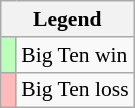<table class="wikitable" style="font-size:90%">
<tr>
<th colspan="2">Legend</th>
</tr>
<tr>
<td style="background:#bfb;"> </td>
<td>Big Ten win</td>
</tr>
<tr>
<td style="background:#fbb;"> </td>
<td>Big Ten loss</td>
</tr>
</table>
